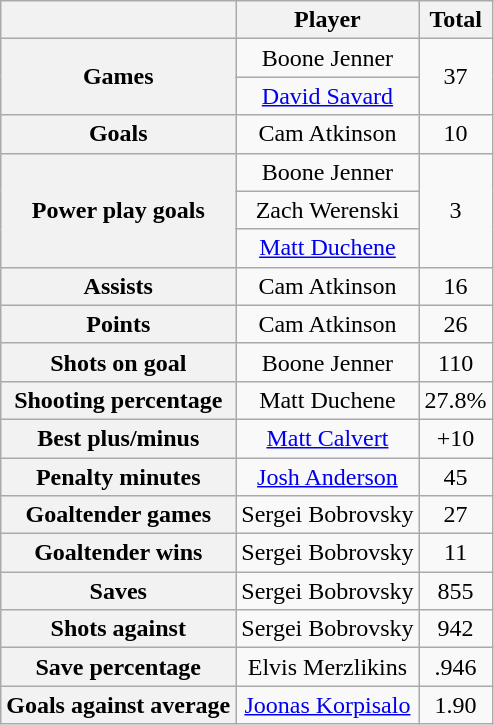<table class="wikitable" style="text-align: center; font-size: 95">
<tr>
<th></th>
<th>Player</th>
<th>Total</th>
</tr>
<tr>
<th rowspan="2">Games</th>
<td>Boone Jenner</td>
<td rowspan="2">37</td>
</tr>
<tr>
<td><a href='#'>David Savard</a></td>
</tr>
<tr>
<th>Goals</th>
<td>Cam Atkinson</td>
<td>10</td>
</tr>
<tr>
<th rowspan="3">Power play goals</th>
<td>Boone Jenner</td>
<td rowspan="3">3</td>
</tr>
<tr>
<td>Zach Werenski</td>
</tr>
<tr>
<td><a href='#'>Matt Duchene</a></td>
</tr>
<tr>
<th>Assists</th>
<td>Cam Atkinson</td>
<td>16</td>
</tr>
<tr>
<th>Points</th>
<td>Cam Atkinson</td>
<td>26</td>
</tr>
<tr>
<th>Shots on goal</th>
<td>Boone Jenner</td>
<td>110</td>
</tr>
<tr>
<th>Shooting percentage</th>
<td>Matt Duchene</td>
<td>27.8%</td>
</tr>
<tr>
<th>Best plus/minus</th>
<td><a href='#'>Matt Calvert</a></td>
<td>+10</td>
</tr>
<tr>
<th>Penalty minutes</th>
<td><a href='#'>Josh Anderson</a></td>
<td>45</td>
</tr>
<tr>
<th>Goaltender games</th>
<td>Sergei Bobrovsky</td>
<td>27</td>
</tr>
<tr>
<th>Goaltender wins</th>
<td>Sergei Bobrovsky</td>
<td>11</td>
</tr>
<tr>
<th>Saves</th>
<td>Sergei Bobrovsky</td>
<td>855</td>
</tr>
<tr>
<th>Shots against</th>
<td>Sergei Bobrovsky</td>
<td>942</td>
</tr>
<tr>
<th>Save percentage</th>
<td>Elvis Merzlikins</td>
<td>.946</td>
</tr>
<tr>
<th>Goals against average</th>
<td><a href='#'>Joonas Korpisalo</a></td>
<td>1.90</td>
</tr>
</table>
